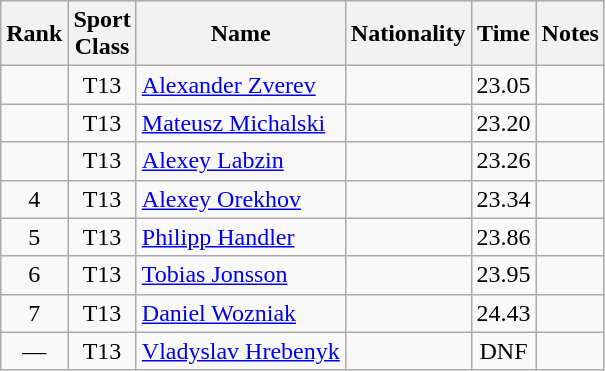<table class="wikitable sortable" style="text-align:center">
<tr>
<th>Rank</th>
<th>Sport<br>Class</th>
<th>Name</th>
<th>Nationality</th>
<th>Time</th>
<th>Notes</th>
</tr>
<tr>
<td></td>
<td>T13</td>
<td align=left><a href='#'>Alexander Zverev</a></td>
<td align=left></td>
<td>23.05</td>
<td></td>
</tr>
<tr>
<td></td>
<td>T13</td>
<td align=left><a href='#'>Mateusz Michalski</a></td>
<td align=left></td>
<td>23.20</td>
<td></td>
</tr>
<tr>
<td></td>
<td>T13</td>
<td align=left><a href='#'>Alexey Labzin</a></td>
<td align=left></td>
<td>23.26</td>
<td></td>
</tr>
<tr>
<td>4</td>
<td>T13</td>
<td align=left><a href='#'>Alexey Orekhov</a></td>
<td align=left></td>
<td>23.34</td>
<td></td>
</tr>
<tr>
<td>5</td>
<td>T13</td>
<td align=left><a href='#'>Philipp Handler</a></td>
<td align=left></td>
<td>23.86</td>
<td></td>
</tr>
<tr>
<td>6</td>
<td>T13</td>
<td align=left><a href='#'>Tobias Jonsson</a></td>
<td align=left></td>
<td>23.95</td>
<td></td>
</tr>
<tr>
<td>7</td>
<td>T13</td>
<td align=left><a href='#'>Daniel Wozniak</a></td>
<td align=left></td>
<td>24.43</td>
<td></td>
</tr>
<tr>
<td>—</td>
<td>T13</td>
<td align=left><a href='#'>Vladyslav Hrebenyk</a></td>
<td align=left></td>
<td>DNF</td>
<td></td>
</tr>
</table>
